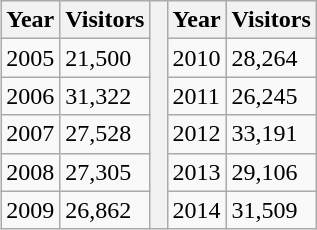<table - class="wikitable" style="float:right">
<tr>
<th>Year</th>
<th>Visitors</th>
<th rowspan="6"> </th>
<th>Year</th>
<th>Visitors</th>
</tr>
<tr>
<td>2005</td>
<td>21,500</td>
<td>2010</td>
<td>28,264</td>
</tr>
<tr>
<td>2006</td>
<td>31,322</td>
<td>2011</td>
<td>26,245</td>
</tr>
<tr>
<td>2007</td>
<td>27,528</td>
<td>2012</td>
<td>33,191</td>
</tr>
<tr>
<td>2008</td>
<td>27,305</td>
<td>2013</td>
<td>29,106</td>
</tr>
<tr>
<td>2009</td>
<td>26,862</td>
<td>2014</td>
<td>31,509</td>
</tr>
</table>
